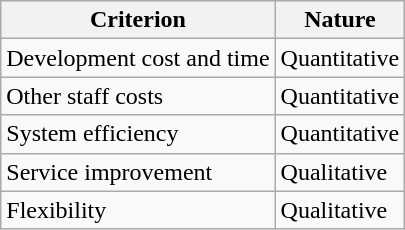<table class="wikitable">
<tr>
<th>Criterion</th>
<th>Nature</th>
</tr>
<tr>
<td>Development cost and time</td>
<td>Quantitative</td>
</tr>
<tr>
<td>Other staff costs</td>
<td>Quantitative</td>
</tr>
<tr>
<td>System efficiency</td>
<td>Quantitative</td>
</tr>
<tr>
<td>Service improvement</td>
<td>Qualitative</td>
</tr>
<tr>
<td>Flexibility</td>
<td>Qualitative</td>
</tr>
</table>
